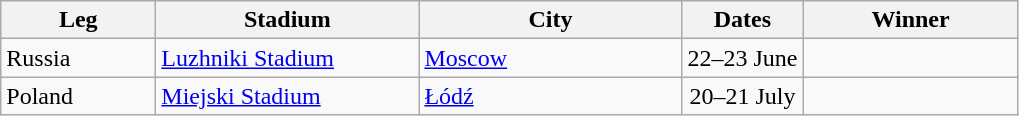<table class="wikitable sortable"  text-align:left;">
<tr bgcolor="#efefef">
<th style="width:6em;">Leg</th>
<th style="width:10.5em;">Stadium</th>
<th style="width:10.5em;">City</th>
<th>Dates</th>
<th style="width:8.5em;">Winner</th>
</tr>
<tr>
<td>Russia</td>
<td><a href='#'>Luzhniki Stadium</a></td>
<td><a href='#'>Moscow</a></td>
<td align=center>22–23 June</td>
<td></td>
</tr>
<tr>
<td>Poland</td>
<td><a href='#'>Miejski Stadium</a></td>
<td><a href='#'>Łódź</a></td>
<td align=center>20–21 July</td>
<td></td>
</tr>
</table>
